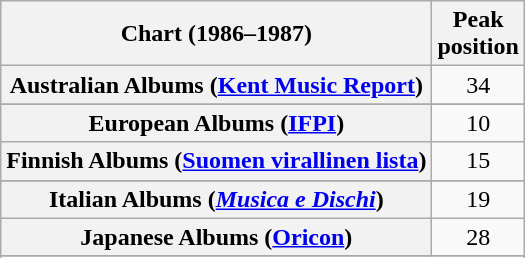<table class="wikitable sortable plainrowheaders" style="text-align:center">
<tr>
<th>Chart (1986–1987)</th>
<th>Peak<br>position</th>
</tr>
<tr>
<th scope="row">Australian Albums (<a href='#'>Kent Music Report</a>)</th>
<td align="center">34</td>
</tr>
<tr>
</tr>
<tr>
<th scope="row">European Albums (<a href='#'>IFPI</a>)</th>
<td>10</td>
</tr>
<tr>
<th scope="row">Finnish Albums (<a href='#'>Suomen virallinen lista</a>)</th>
<td>15</td>
</tr>
<tr>
</tr>
<tr>
<th scope="row">Italian Albums (<em><a href='#'>Musica e Dischi</a></em>)</th>
<td align="center">19</td>
</tr>
<tr>
<th scope="row">Japanese Albums (<a href='#'>Oricon</a>)</th>
<td align="center">28</td>
</tr>
<tr>
</tr>
<tr>
</tr>
<tr>
</tr>
<tr>
</tr>
<tr>
</tr>
<tr>
</tr>
</table>
